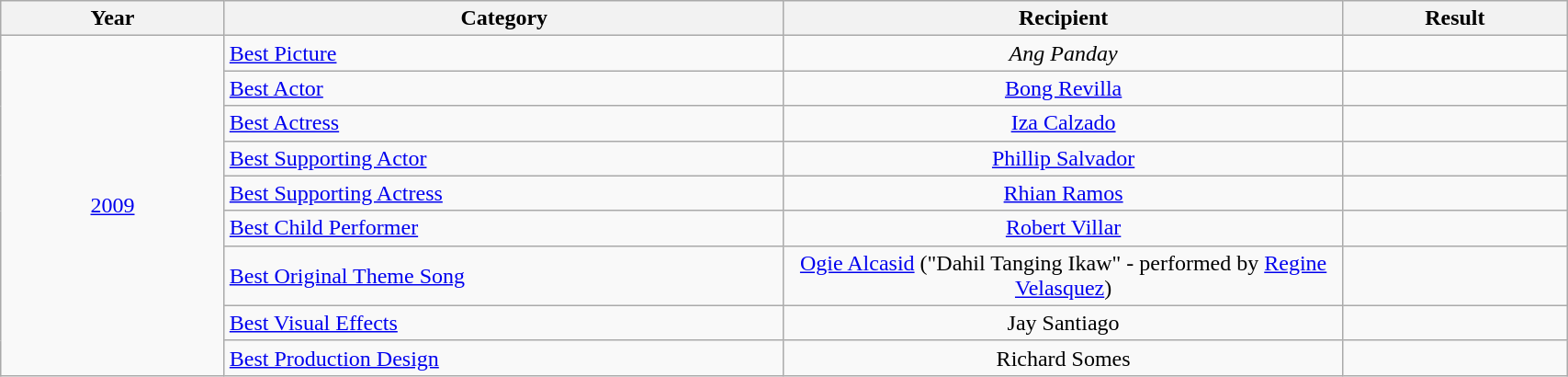<table | width="90%" class="wikitable sortable">
<tr>
<th width="10%">Year</th>
<th width="25%">Category</th>
<th width="25%">Recipient</th>
<th width="10%">Result</th>
</tr>
<tr>
<td rowspan="9" align="center"><a href='#'>2009</a></td>
<td align="left"><a href='#'>Best Picture</a></td>
<td align="center"><em>Ang Panday</em></td>
<td></td>
</tr>
<tr>
<td align="left"><a href='#'>Best Actor</a></td>
<td align="center"><a href='#'>Bong Revilla</a></td>
<td></td>
</tr>
<tr>
<td align="left"><a href='#'>Best Actress</a></td>
<td align="center"><a href='#'>Iza Calzado</a></td>
<td></td>
</tr>
<tr>
<td align="left"><a href='#'>Best Supporting Actor</a></td>
<td align="center"><a href='#'>Phillip Salvador</a></td>
<td></td>
</tr>
<tr>
<td align="left"><a href='#'>Best Supporting Actress</a></td>
<td align="center"><a href='#'>Rhian Ramos</a></td>
<td></td>
</tr>
<tr>
<td align="left"><a href='#'>Best Child Performer</a></td>
<td align="center"><a href='#'>Robert Villar</a></td>
<td></td>
</tr>
<tr>
<td align="left"><a href='#'>Best Original Theme Song</a></td>
<td align="center"><a href='#'>Ogie Alcasid</a> ("Dahil Tanging Ikaw" - performed by <a href='#'>Regine Velasquez</a>)</td>
<td></td>
</tr>
<tr>
<td align="left"><a href='#'>Best Visual Effects</a></td>
<td align="center">Jay Santiago</td>
<td></td>
</tr>
<tr>
<td align="left"><a href='#'>Best Production Design</a></td>
<td align="center">Richard Somes</td>
<td></td>
</tr>
</table>
